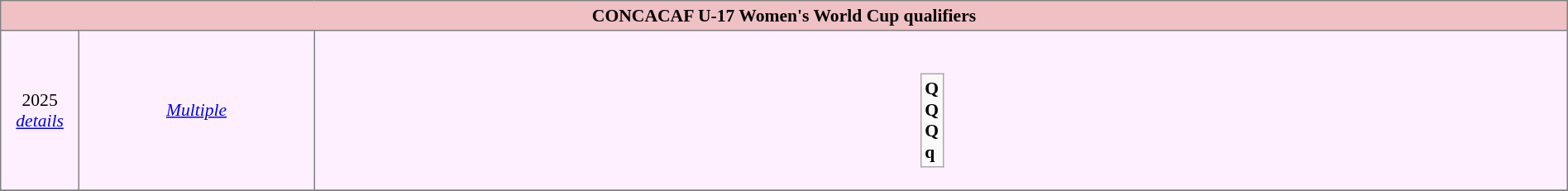<table border="1" style="border-collapse:collapse; font-size:90%;" cellpadding="3" cellspacing="0" width="100%">
<tr bgcolor="#EFC1C4">
<th colspan=8>CONCACAF U-17 Women's World Cup qualifiers</th>
</tr>
<tr align="center" bgcolor="#fff0ff">
<td width=5%>2025<br> <em><a href='#'>details</a></em></td>
<td width=15%> <em><a href='#'>Multiple</a></em></td>
<td colspan=8><br><table class="wikitable sortable mw-collapsible mw-collapsed">
<tr>
<td> <strong>Q</strong><br> <strong>Q</strong><br> <strong>Q</strong><br> <strong>q</strong></td>
</tr>
</table>
</td>
</tr>
<tr>
</tr>
</table>
